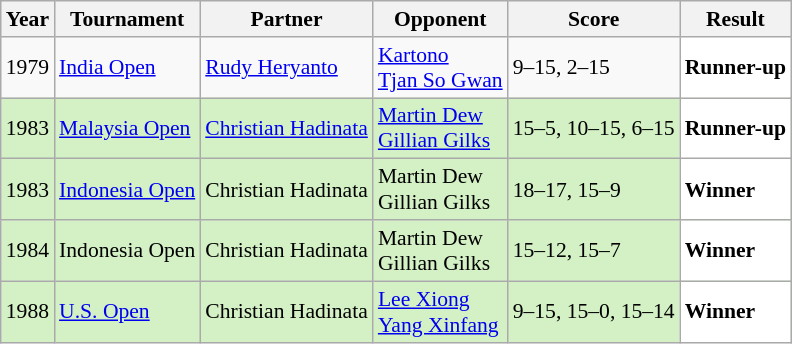<table class="sortable wikitable" style="font-size:90%;">
<tr>
<th>Year</th>
<th>Tournament</th>
<th>Partner</th>
<th>Opponent</th>
<th>Score</th>
<th>Result</th>
</tr>
<tr>
<td align="center">1979</td>
<td align="left"><a href='#'>India Open</a></td>
<td align="left"> <a href='#'>Rudy Heryanto</a></td>
<td align="left"> <a href='#'>Kartono</a><br> <a href='#'>Tjan So Gwan</a></td>
<td align="left">9–15, 2–15</td>
<td style="text-align:left; background:white"> <strong>Runner-up</strong></td>
</tr>
<tr style="background:#D4F1C5;">
<td align="center">1983</td>
<td align="left"><a href='#'>Malaysia Open</a></td>
<td align="left"> <a href='#'>Christian Hadinata</a></td>
<td align="left"> <a href='#'>Martin Dew</a><br> <a href='#'>Gillian Gilks</a></td>
<td align="left">15–5, 10–15, 6–15</td>
<td style="text-align:left; background:white"> <strong>Runner-up</strong></td>
</tr>
<tr style="background:#D4F1C5;">
<td align="center">1983</td>
<td align="left"><a href='#'>Indonesia Open</a></td>
<td align="left"> Christian Hadinata</td>
<td align="left"> Martin Dew<br> Gillian Gilks</td>
<td align="left">18–17, 15–9</td>
<td style="text-align:left; background:white"> <strong>Winner</strong></td>
</tr>
<tr style="background:#D4F1C5;">
<td align="center">1984</td>
<td align="left">Indonesia Open</td>
<td align="left"> Christian Hadinata</td>
<td align="left"> Martin Dew<br> Gillian Gilks</td>
<td align="left">15–12, 15–7</td>
<td style="text-align:left; background:white"> <strong>Winner</strong></td>
</tr>
<tr style="background:#D4F1C5;">
<td align="center">1988</td>
<td align="left"><a href='#'>U.S. Open</a></td>
<td align="left"> Christian Hadinata</td>
<td align="left"> <a href='#'>Lee Xiong</a><br> <a href='#'>Yang Xinfang</a></td>
<td align="left">9–15, 15–0, 15–14</td>
<td style="text-align:left; background:white"> <strong>Winner</strong></td>
</tr>
</table>
